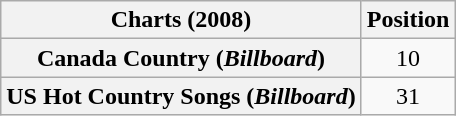<table class="wikitable plainrowheaders" style="text-align:center">
<tr>
<th scope="col">Charts (2008)</th>
<th scope="col">Position</th>
</tr>
<tr>
<th scope="row">Canada Country (<em>Billboard</em>)</th>
<td>10</td>
</tr>
<tr>
<th scope="row">US Hot Country Songs (<em>Billboard</em>)</th>
<td align="center">31</td>
</tr>
</table>
